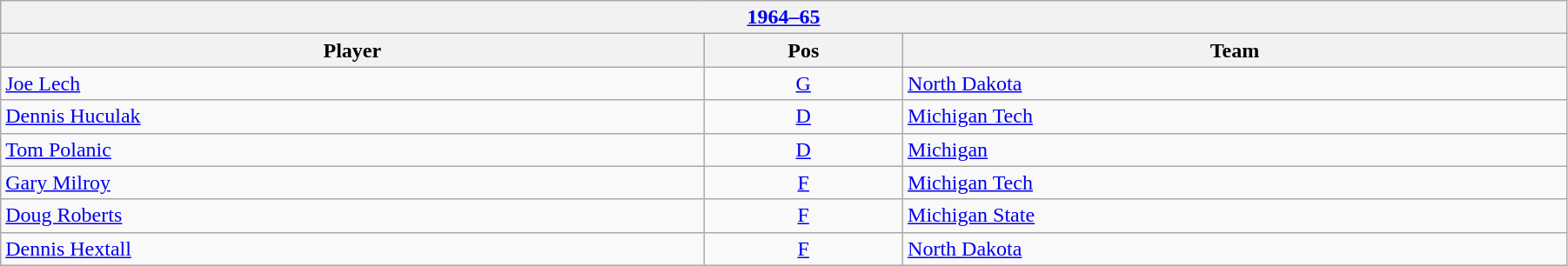<table class="wikitable" width=95%>
<tr>
<th colspan=3><a href='#'>1964–65</a></th>
</tr>
<tr>
<th>Player</th>
<th>Pos</th>
<th>Team</th>
</tr>
<tr>
<td><a href='#'>Joe Lech</a></td>
<td align=center><a href='#'>G</a></td>
<td><a href='#'>North Dakota</a></td>
</tr>
<tr>
<td><a href='#'>Dennis Huculak</a></td>
<td align=center><a href='#'>D</a></td>
<td><a href='#'>Michigan Tech</a></td>
</tr>
<tr>
<td><a href='#'>Tom Polanic</a></td>
<td align=center><a href='#'>D</a></td>
<td><a href='#'>Michigan</a></td>
</tr>
<tr>
<td><a href='#'>Gary Milroy</a></td>
<td align=center><a href='#'>F</a></td>
<td><a href='#'>Michigan Tech</a></td>
</tr>
<tr>
<td><a href='#'>Doug Roberts</a></td>
<td align=center><a href='#'>F</a></td>
<td><a href='#'>Michigan State</a></td>
</tr>
<tr>
<td><a href='#'>Dennis Hextall</a></td>
<td align=center><a href='#'>F</a></td>
<td><a href='#'>North Dakota</a></td>
</tr>
</table>
